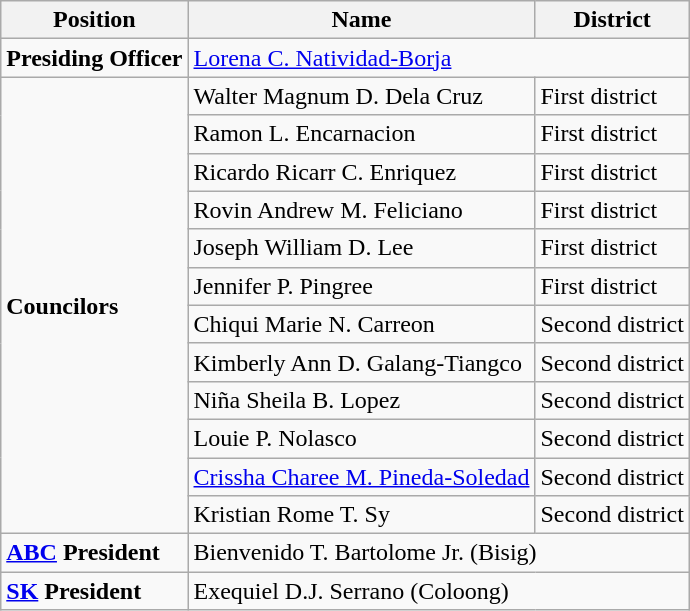<table class=wikitable>
<tr>
<th>Position</th>
<th>Name</th>
<th>District</th>
</tr>
<tr>
<td><strong>Presiding Officer</strong></td>
<td colspan="2"><a href='#'>Lorena C. Natividad-Borja</a></td>
</tr>
<tr>
<td rowspan=12><strong>Councilors</strong></td>
<td>Walter Magnum D. Dela Cruz</td>
<td>First district</td>
</tr>
<tr>
<td>Ramon L. Encarnacion</td>
<td>First district</td>
</tr>
<tr>
<td>Ricardo Ricarr C. Enriquez</td>
<td>First district</td>
</tr>
<tr>
<td>Rovin Andrew M. Feliciano</td>
<td>First district</td>
</tr>
<tr>
<td>Joseph William D. Lee</td>
<td>First district</td>
</tr>
<tr>
<td>Jennifer P. Pingree</td>
<td>First district</td>
</tr>
<tr>
<td>Chiqui Marie N. Carreon</td>
<td>Second district</td>
</tr>
<tr>
<td>Kimberly Ann D. Galang-Tiangco</td>
<td>Second district</td>
</tr>
<tr>
<td>Niña Sheila B. Lopez</td>
<td>Second district</td>
</tr>
<tr>
<td>Louie P. Nolasco</td>
<td>Second district</td>
</tr>
<tr>
<td><a href='#'>Crissha Charee M. Pineda-Soledad</a></td>
<td>Second district</td>
</tr>
<tr>
<td>Kristian Rome T. Sy</td>
<td>Second district</td>
</tr>
<tr>
<td><strong><a href='#'>ABC</a> President</strong></td>
<td colspan="2">Bienvenido T. Bartolome Jr. (Bisig)</td>
</tr>
<tr>
<td><strong><a href='#'>SK</a> President</strong></td>
<td colspan="2">Exequiel D.J. Serrano (Coloong)</td>
</tr>
</table>
